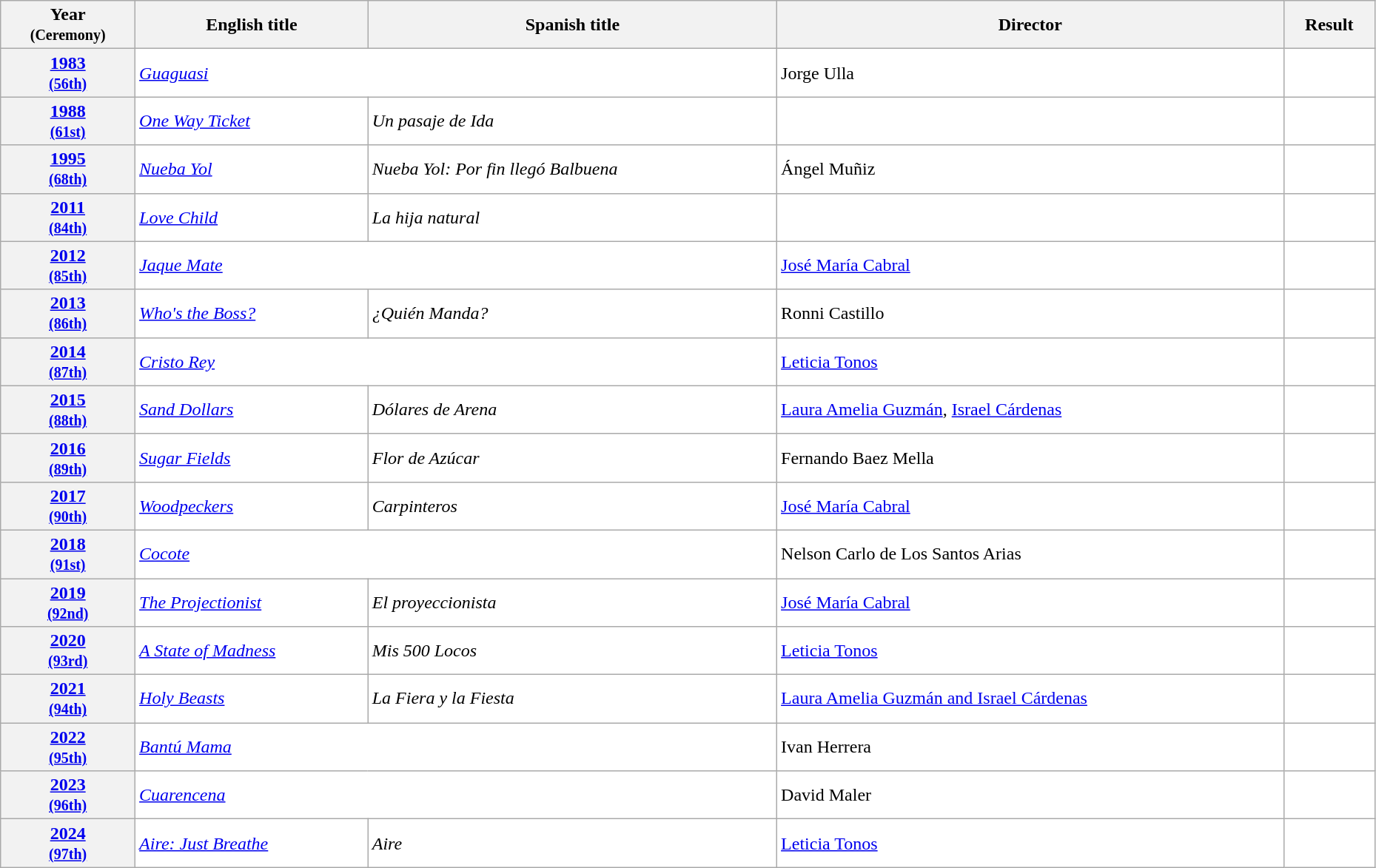<table class="wikitable sortable" width="98%" style="background:#ffffff;">
<tr>
<th>Year<br><small>(Ceremony)</small></th>
<th>English title</th>
<th>Spanish title</th>
<th>Director</th>
<th>Result</th>
</tr>
<tr>
<th align="center"><a href='#'>1983</a><br><small><a href='#'>(56th)</a></small></th>
<td colspan="2"><em><a href='#'>Guaguasi</a></em></td>
<td>Jorge Ulla</td>
<td></td>
</tr>
<tr>
<th align="center"><a href='#'>1988</a><br><small><a href='#'>(61st)</a></small></th>
<td><em><a href='#'>One Way Ticket</a></em></td>
<td><em>Un pasaje de Ida</em></td>
<td></td>
<td></td>
</tr>
<tr>
<th align="center"><a href='#'>1995</a><br><small><a href='#'>(68th)</a></small></th>
<td><em><a href='#'>Nueba Yol</a></em></td>
<td><em>Nueba Yol: Por fin llegó Balbuena</em></td>
<td>Ángel Muñiz</td>
<td></td>
</tr>
<tr>
<th align="center"><a href='#'>2011</a><br><small><a href='#'>(84th)</a></small></th>
<td><em><a href='#'>Love Child</a></em></td>
<td><em>La hija natural</em></td>
<td></td>
<td></td>
</tr>
<tr>
<th align="center"><a href='#'>2012</a><br><small><a href='#'>(85th)</a></small></th>
<td colspan="2"><em><a href='#'>Jaque Mate</a></em></td>
<td><a href='#'>José María Cabral</a></td>
<td></td>
</tr>
<tr>
<th align="center"><a href='#'>2013</a><br><small><a href='#'>(86th)</a></small></th>
<td><em><a href='#'>Who's the Boss?</a></em></td>
<td><em>¿Quién Manda?</em></td>
<td>Ronni Castillo</td>
<td></td>
</tr>
<tr>
<th align="center"><a href='#'>2014</a><br><small><a href='#'>(87th)</a></small></th>
<td colspan="2"><em><a href='#'>Cristo Rey</a></em></td>
<td><a href='#'>Leticia Tonos</a></td>
<td></td>
</tr>
<tr>
<th align="center"><a href='#'>2015</a><br><small><a href='#'>(88th)</a></small></th>
<td><em><a href='#'>Sand Dollars</a></em></td>
<td><em>Dólares de Arena</em></td>
<td><a href='#'>Laura Amelia Guzmán</a>, <a href='#'>Israel Cárdenas</a></td>
<td></td>
</tr>
<tr>
<th align="center"><a href='#'>2016</a><br><small><a href='#'>(89th)</a></small></th>
<td><em><a href='#'>Sugar Fields</a></em></td>
<td><em>Flor de Azúcar</em></td>
<td>Fernando Baez Mella</td>
<td></td>
</tr>
<tr>
<th align="center"><a href='#'>2017</a><br><small><a href='#'>(90th)</a></small></th>
<td><em><a href='#'>Woodpeckers</a></em></td>
<td><em>Carpinteros</em></td>
<td><a href='#'>José María Cabral</a></td>
<td></td>
</tr>
<tr>
<th align="center"><a href='#'>2018</a><br><small><a href='#'>(91st)</a></small></th>
<td colspan="2"><em><a href='#'>Cocote</a></em></td>
<td>Nelson Carlo de Los Santos Arias</td>
<td></td>
</tr>
<tr>
<th align="center"><a href='#'>2019</a><br><small><a href='#'>(92nd)</a></small></th>
<td><em><a href='#'>The Projectionist</a></em></td>
<td><em>El proyeccionista</em></td>
<td><a href='#'>José María Cabral</a></td>
<td></td>
</tr>
<tr>
<th align="center"><a href='#'>2020</a><br><small><a href='#'>(93rd)</a></small></th>
<td><em><a href='#'>A State of Madness</a></em></td>
<td><em>Mis 500 Locos</em></td>
<td><a href='#'>Leticia Tonos</a></td>
<td></td>
</tr>
<tr>
<th align="center"><a href='#'>2021</a><br><small><a href='#'>(94th)</a></small></th>
<td><em><a href='#'>Holy Beasts</a></em></td>
<td><em>La Fiera y la Fiesta</em></td>
<td><a href='#'>Laura Amelia Guzmán and Israel Cárdenas</a></td>
<td></td>
</tr>
<tr>
<th align="center"><a href='#'>2022</a><br><small><a href='#'>(95th)</a></small></th>
<td colspan="2"><em><a href='#'>Bantú Mama</a></em></td>
<td>Ivan Herrera</td>
<td></td>
</tr>
<tr>
<th align="center"><a href='#'>2023</a><br><small><a href='#'>(96th)</a></small></th>
<td colspan="2"><em><a href='#'>Cuarencena</a></em></td>
<td>David Maler</td>
<td></td>
</tr>
<tr>
<th><a href='#'>2024</a><br><small><a href='#'>(97th)</a></small></th>
<td><em><a href='#'>Aire: Just Breathe</a></em></td>
<td><em>Aire</em></td>
<td><a href='#'>Leticia Tonos</a></td>
<td></td>
</tr>
</table>
